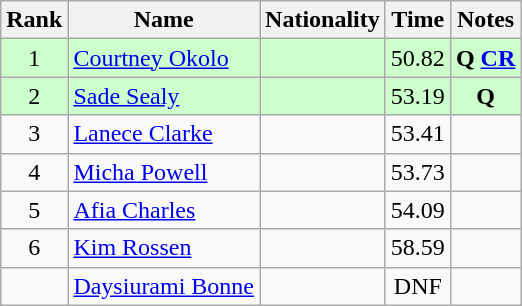<table class="wikitable sortable" style="text-align:center">
<tr>
<th>Rank</th>
<th>Name</th>
<th>Nationality</th>
<th>Time</th>
<th>Notes</th>
</tr>
<tr bgcolor=ccffcc>
<td align=center>1</td>
<td align=left><a href='#'>Courtney Okolo</a></td>
<td align=left></td>
<td>50.82</td>
<td><strong>Q</strong> <strong><a href='#'>CR</a></strong></td>
</tr>
<tr bgcolor=ccffcc>
<td align=center>2</td>
<td align=left><a href='#'>Sade Sealy</a></td>
<td align=left></td>
<td>53.19</td>
<td><strong>Q</strong></td>
</tr>
<tr>
<td align=center>3</td>
<td align=left><a href='#'>Lanece Clarke</a></td>
<td align=left></td>
<td>53.41</td>
<td></td>
</tr>
<tr>
<td align=center>4</td>
<td align=left><a href='#'>Micha Powell</a></td>
<td align=left></td>
<td>53.73</td>
<td></td>
</tr>
<tr>
<td align=center>5</td>
<td align=left><a href='#'>Afia Charles</a></td>
<td align=left></td>
<td>54.09</td>
<td></td>
</tr>
<tr>
<td align=center>6</td>
<td align=left><a href='#'>Kim Rossen</a></td>
<td align=left></td>
<td>58.59</td>
<td></td>
</tr>
<tr>
<td align=center></td>
<td align=left><a href='#'>Daysiurami Bonne</a></td>
<td align=left></td>
<td>DNF</td>
<td></td>
</tr>
</table>
